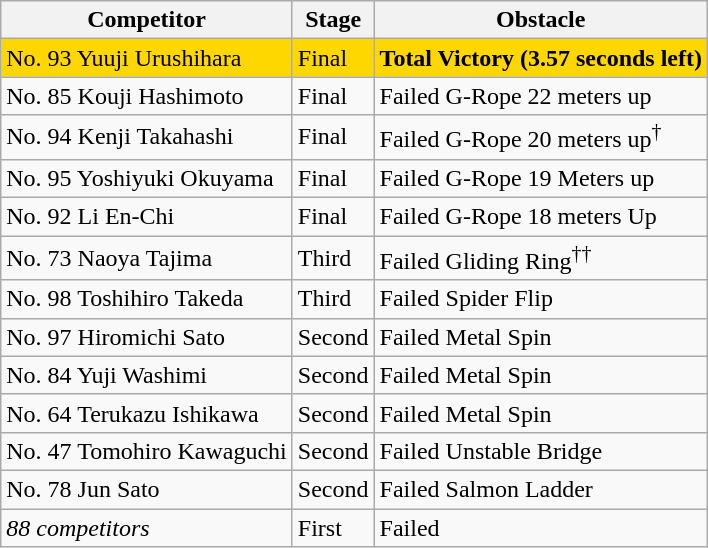<table class="wikitable">
<tr>
<th>Competitor</th>
<th>Stage</th>
<th>Obstacle</th>
</tr>
<tr bgcolor="gold">
<td>No. 93 Yuuji Urushihara</td>
<td>Final</td>
<td><strong>Total Victory (3.57 seconds left)</strong></td>
</tr>
<tr>
<td>No. 85 Kouji Hashimoto</td>
<td>Final</td>
<td>Failed G-Rope 22 meters up</td>
</tr>
<tr>
<td>No. 94 Kenji Takahashi</td>
<td>Final</td>
<td>Failed G-Rope 20 meters up<sup>†</sup></td>
</tr>
<tr>
<td>No. 95 Yoshiyuki Okuyama</td>
<td>Final</td>
<td>Failed G-Rope 19 Meters up</td>
</tr>
<tr>
<td>No. 92 Li En-Chi</td>
<td>Final</td>
<td>Failed G-Rope 18 meters Up</td>
</tr>
<tr>
<td>No. 73 Naoya Tajima</td>
<td>Third</td>
<td>Failed Gliding Ring<sup>††</sup></td>
</tr>
<tr>
<td>No. 98 Toshihiro Takeda</td>
<td>Third</td>
<td>Failed Spider Flip</td>
</tr>
<tr>
<td>No. 97 Hiromichi Sato</td>
<td>Second</td>
<td>Failed Metal Spin</td>
</tr>
<tr>
<td>No. 84 Yuji Washimi</td>
<td>Second</td>
<td>Failed Metal Spin</td>
</tr>
<tr>
<td>No. 64 Terukazu Ishikawa</td>
<td>Second</td>
<td>Failed Metal Spin</td>
</tr>
<tr>
<td>No. 47 Tomohiro Kawaguchi</td>
<td>Second</td>
<td>Failed Unstable Bridge</td>
</tr>
<tr>
<td>No. 78 Jun Sato</td>
<td>Second</td>
<td>Failed Salmon Ladder</td>
</tr>
<tr>
<td><em>88 competitors</em></td>
<td>First</td>
<td>Failed</td>
</tr>
</table>
